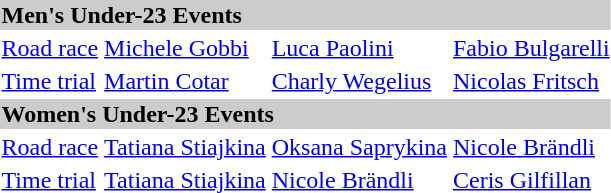<table>
<tr bgcolor="#cccccc">
<td colspan=4><strong>Men's Under-23 Events</strong></td>
</tr>
<tr>
<td><a href='#'>Road race</a><br></td>
<td> <a href='#'>Michele Gobbi</a></td>
<td> <a href='#'>Luca Paolini</a></td>
<td> <a href='#'>Fabio Bulgarelli</a></td>
</tr>
<tr>
<td><a href='#'>Time trial</a><br></td>
<td> <a href='#'>Martin Cotar</a></td>
<td> <a href='#'>Charly Wegelius</a></td>
<td> <a href='#'>Nicolas Fritsch</a></td>
</tr>
<tr bgcolor="#cccccc">
<td colspan=4><strong>Women's Under-23 Events</strong></td>
</tr>
<tr>
<td><a href='#'>Road race</a><br></td>
<td> <a href='#'>Tatiana Stiajkina</a></td>
<td> <a href='#'>Oksana Saprykina</a></td>
<td> <a href='#'>Nicole Brändli</a></td>
</tr>
<tr>
<td><a href='#'>Time trial</a><br></td>
<td> <a href='#'>Tatiana Stiajkina</a></td>
<td> <a href='#'>Nicole Brändli</a></td>
<td> <a href='#'>Ceris Gilfillan</a></td>
</tr>
</table>
